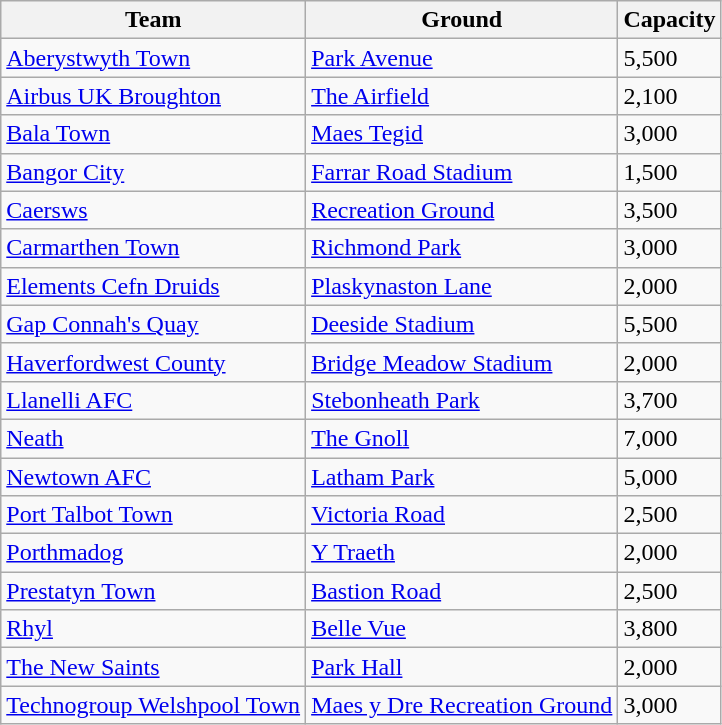<table class="wikitable sortable">
<tr>
<th>Team</th>
<th>Ground</th>
<th>Capacity</th>
</tr>
<tr>
<td><a href='#'>Aberystwyth Town</a></td>
<td><a href='#'>Park Avenue</a></td>
<td>5,500</td>
</tr>
<tr>
<td><a href='#'>Airbus UK Broughton</a></td>
<td><a href='#'>The Airfield</a></td>
<td>2,100</td>
</tr>
<tr>
<td><a href='#'>Bala Town</a></td>
<td><a href='#'>Maes Tegid</a></td>
<td>3,000</td>
</tr>
<tr>
<td><a href='#'>Bangor City</a></td>
<td><a href='#'>Farrar Road Stadium</a></td>
<td>1,500</td>
</tr>
<tr>
<td><a href='#'>Caersws</a></td>
<td><a href='#'>Recreation Ground</a></td>
<td>3,500</td>
</tr>
<tr>
<td><a href='#'>Carmarthen Town</a></td>
<td><a href='#'>Richmond Park</a></td>
<td>3,000</td>
</tr>
<tr>
<td><a href='#'>Elements Cefn Druids</a></td>
<td><a href='#'>Plaskynaston Lane</a></td>
<td>2,000</td>
</tr>
<tr>
<td><a href='#'>Gap Connah's Quay</a></td>
<td><a href='#'>Deeside Stadium</a></td>
<td>5,500</td>
</tr>
<tr>
<td><a href='#'>Haverfordwest County</a></td>
<td><a href='#'>Bridge Meadow Stadium</a></td>
<td>2,000</td>
</tr>
<tr>
<td><a href='#'>Llanelli AFC</a></td>
<td><a href='#'>Stebonheath Park</a></td>
<td>3,700</td>
</tr>
<tr>
<td><a href='#'>Neath</a></td>
<td><a href='#'>The Gnoll</a></td>
<td>7,000</td>
</tr>
<tr>
<td><a href='#'>Newtown AFC</a></td>
<td><a href='#'>Latham Park</a></td>
<td>5,000</td>
</tr>
<tr>
<td><a href='#'>Port Talbot Town</a></td>
<td><a href='#'>Victoria Road</a></td>
<td>2,500</td>
</tr>
<tr>
<td><a href='#'>Porthmadog</a></td>
<td><a href='#'>Y Traeth</a></td>
<td>2,000</td>
</tr>
<tr>
<td><a href='#'>Prestatyn Town</a></td>
<td><a href='#'>Bastion Road</a></td>
<td>2,500</td>
</tr>
<tr>
<td><a href='#'>Rhyl</a></td>
<td><a href='#'>Belle Vue</a></td>
<td>3,800</td>
</tr>
<tr>
<td><a href='#'>The New Saints</a></td>
<td><a href='#'>Park Hall</a></td>
<td>2,000</td>
</tr>
<tr>
<td><a href='#'>Technogroup Welshpool Town</a></td>
<td><a href='#'>Maes y Dre Recreation Ground</a></td>
<td>3,000</td>
</tr>
</table>
